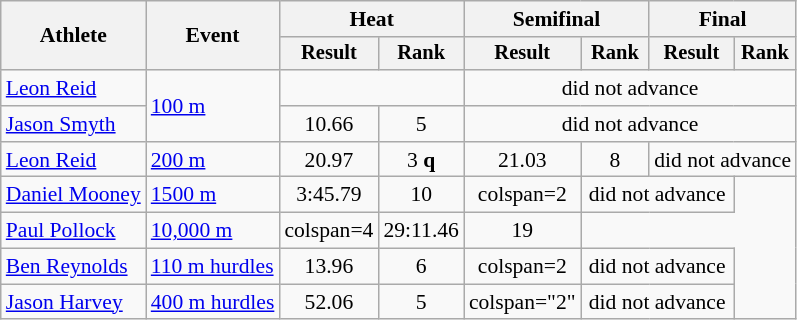<table class="wikitable" style="font-size:90%">
<tr>
<th rowspan=2>Athlete</th>
<th rowspan=2>Event</th>
<th colspan=2>Heat</th>
<th colspan=2>Semifinal</th>
<th colspan=2>Final</th>
</tr>
<tr style="font-size:95%">
<th>Result</th>
<th>Rank</th>
<th>Result</th>
<th>Rank</th>
<th>Result</th>
<th>Rank</th>
</tr>
<tr align=center>
<td align=left><a href='#'>Leon Reid</a></td>
<td align=left rowspan="2"><a href='#'>100 m</a></td>
<td colspan=2></td>
<td colspan=4>did not advance</td>
</tr>
<tr align=center>
<td align=left><a href='#'>Jason Smyth</a></td>
<td>10.66</td>
<td>5</td>
<td colspan=4>did not advance</td>
</tr>
<tr align=center>
<td align=left><a href='#'>Leon Reid</a></td>
<td align=left><a href='#'>200 m</a></td>
<td>20.97</td>
<td>3 <strong>q</strong></td>
<td>21.03</td>
<td>8</td>
<td colspan=2>did not advance</td>
</tr>
<tr align=center>
<td align=left><a href='#'>Daniel Mooney</a></td>
<td align=left><a href='#'>1500 m</a></td>
<td>3:45.79</td>
<td>10</td>
<td>colspan=2 </td>
<td colspan=2>did not advance</td>
</tr>
<tr align=center>
<td align=left><a href='#'>Paul Pollock</a></td>
<td align=left><a href='#'>10,000 m</a></td>
<td>colspan=4 </td>
<td>29:11.46</td>
<td>19</td>
</tr>
<tr align=center>
<td align=left><a href='#'>Ben Reynolds</a></td>
<td align=left><a href='#'>110 m hurdles</a></td>
<td>13.96</td>
<td>6</td>
<td>colspan=2 </td>
<td colspan=2>did not advance</td>
</tr>
<tr align=center>
<td align=left><a href='#'>Jason Harvey</a></td>
<td align=left><a href='#'>400 m hurdles</a></td>
<td>52.06</td>
<td>5</td>
<td>colspan="2" </td>
<td colspan=2>did not advance</td>
</tr>
</table>
